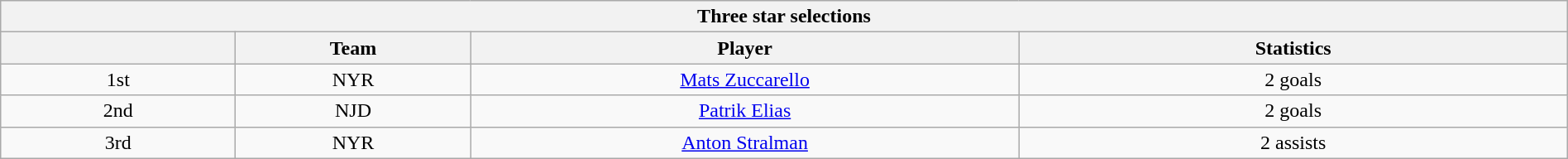<table class="wikitable" style="width:100%;text-align: center;">
<tr>
<th colspan=4>Three star selections</th>
</tr>
<tr>
<th style="width:15%;"></th>
<th style="width:15%;">Team</th>
<th style="width:35%;">Player</th>
<th style="width:35%;">Statistics</th>
</tr>
<tr>
<td>1st</td>
<td>NYR</td>
<td><a href='#'>Mats Zuccarello</a></td>
<td>2 goals</td>
</tr>
<tr>
<td>2nd</td>
<td>NJD</td>
<td><a href='#'>Patrik Elias</a></td>
<td>2 goals</td>
</tr>
<tr>
<td>3rd</td>
<td>NYR</td>
<td><a href='#'>Anton Stralman</a></td>
<td>2 assists</td>
</tr>
</table>
